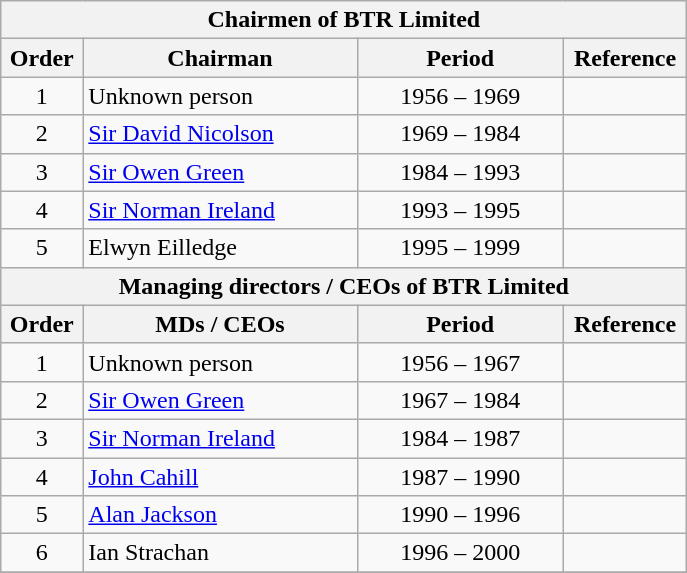<table class="wikitable">
<tr>
<th colspan=4 width=450>Chairmen of BTR Limited</th>
</tr>
<tr>
<th>Order</th>
<th>Chairman</th>
<th>Period</th>
<th>Reference</th>
</tr>
<tr>
<td align=center>1</td>
<td>Unknown person</td>
<td align=center>1956 – 1969</td>
<td></td>
</tr>
<tr>
<td align=center>2</td>
<td><a href='#'>Sir David Nicolson</a></td>
<td align=center>1969 – 1984</td>
<td></td>
</tr>
<tr>
<td align=center>3</td>
<td><a href='#'>Sir Owen Green</a></td>
<td align=center>1984 – 1993</td>
<td></td>
</tr>
<tr>
<td align=center>4</td>
<td><a href='#'>Sir Norman Ireland</a></td>
<td align=center>1993 – 1995</td>
<td></td>
</tr>
<tr>
<td align=center>5</td>
<td>Elwyn Eilledge</td>
<td align=center>1995 – 1999</td>
<td></td>
</tr>
<tr>
<th colspan=4 width=450>Managing directors / CEOs of BTR Limited</th>
</tr>
<tr>
<th>Order</th>
<th width=40%>MDs / CEOs</th>
<th width=30%>Period</th>
<th>Reference</th>
</tr>
<tr>
<td align=center>1</td>
<td>Unknown person</td>
<td align=center>1956 – 1967</td>
<td></td>
</tr>
<tr>
<td align=center>2</td>
<td><a href='#'>Sir Owen Green</a></td>
<td align=center>1967 – 1984</td>
<td></td>
</tr>
<tr>
<td align=center>3</td>
<td><a href='#'>Sir Norman Ireland</a></td>
<td align=center>1984 – 1987</td>
<td></td>
</tr>
<tr>
<td align=center>4</td>
<td><a href='#'>John Cahill</a></td>
<td align=center>1987 – 1990</td>
<td></td>
</tr>
<tr>
<td align=center>5</td>
<td><a href='#'>Alan Jackson</a></td>
<td align=center>1990 – 1996</td>
<td></td>
</tr>
<tr>
<td align=center>6</td>
<td>Ian Strachan</td>
<td align=center>1996 – 2000</td>
<td></td>
</tr>
<tr>
</tr>
</table>
